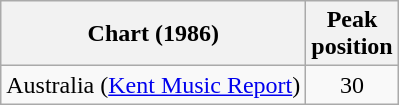<table class="wikitable">
<tr>
<th>Chart (1986)</th>
<th>Peak<br>position</th>
</tr>
<tr>
<td>Australia (<a href='#'>Kent Music Report</a>)</td>
<td style="text-align:center;">30</td>
</tr>
</table>
